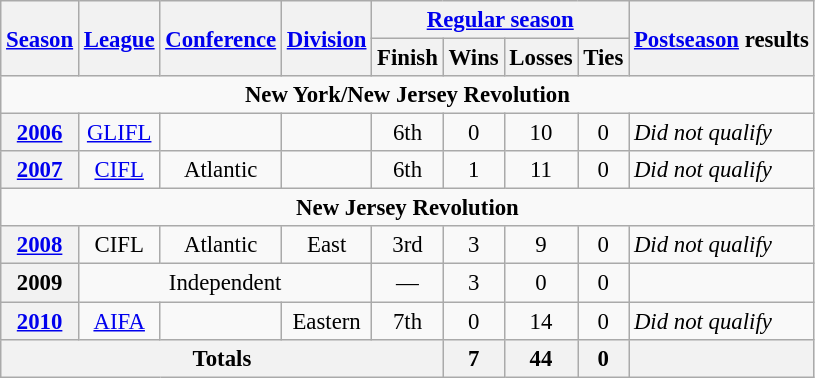<table class="wikitable" style="text-align:center; font-size: 95%;">
<tr>
<th rowspan="2"><a href='#'>Season</a></th>
<th rowspan="2"><a href='#'>League</a></th>
<th rowspan="2"><a href='#'>Conference</a></th>
<th rowspan="2"><a href='#'>Division</a></th>
<th colspan="4"><a href='#'>Regular season</a></th>
<th rowspan="2"><a href='#'>Postseason</a> results</th>
</tr>
<tr>
<th>Finish</th>
<th>Wins</th>
<th>Losses</th>
<th>Ties</th>
</tr>
<tr>
<td colspan="10" align="center"><strong>New York/New Jersey Revolution</strong></td>
</tr>
<tr>
<th><a href='#'>2006</a></th>
<td><a href='#'>GLIFL</a></td>
<td></td>
<td></td>
<td>6th</td>
<td>0</td>
<td>10</td>
<td>0</td>
<td align=left><em>Did not qualify</em></td>
</tr>
<tr>
<th><a href='#'>2007</a></th>
<td><a href='#'>CIFL</a></td>
<td>Atlantic</td>
<td></td>
<td>6th</td>
<td>1</td>
<td>11</td>
<td>0</td>
<td align=left><em>Did not qualify</em></td>
</tr>
<tr>
<td colspan="11" align="center"><strong>New Jersey Revolution</strong></td>
</tr>
<tr>
<th><a href='#'>2008</a></th>
<td>CIFL</td>
<td>Atlantic</td>
<td>East</td>
<td>3rd</td>
<td>3</td>
<td>9</td>
<td>0</td>
<td align=left><em>Did not qualify</em></td>
</tr>
<tr>
<th>2009</th>
<td colspan=3>Independent</td>
<td>—</td>
<td>3</td>
<td>0</td>
<td>0</td>
<td align=left></td>
</tr>
<tr>
<th><a href='#'>2010</a></th>
<td><a href='#'>AIFA</a></td>
<td></td>
<td>Eastern</td>
<td>7th</td>
<td>0</td>
<td>14</td>
<td>0</td>
<td align=left><em>Did not qualify</em></td>
</tr>
<tr>
<th colspan="5">Totals</th>
<th>7</th>
<th>44</th>
<th>0</th>
<th></th>
</tr>
</table>
